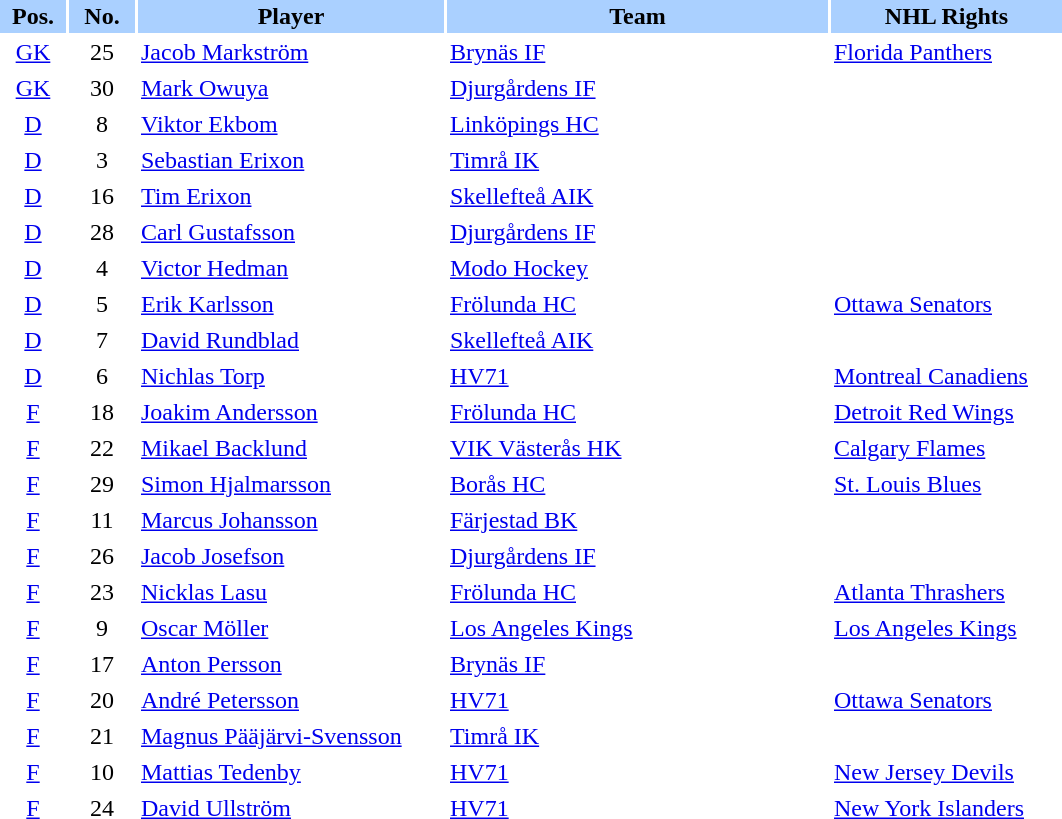<table border="0" cellspacing="2" cellpadding="2">
<tr bgcolor=AAD0FF>
<th width=40>Pos.</th>
<th width=40>No.</th>
<th width=200>Player</th>
<th width=250>Team</th>
<th width=150>NHL Rights</th>
</tr>
<tr>
<td style="text-align:center;"><a href='#'>GK</a></td>
<td style="text-align:center;">25</td>
<td><a href='#'>Jacob Markström</a></td>
<td> <a href='#'>Brynäs IF</a></td>
<td><a href='#'>Florida Panthers</a></td>
</tr>
<tr>
<td style="text-align:center;"><a href='#'>GK</a></td>
<td style="text-align:center;">30</td>
<td><a href='#'>Mark Owuya</a></td>
<td> <a href='#'>Djurgårdens IF</a></td>
<td></td>
</tr>
<tr>
<td style="text-align:center;"><a href='#'>D</a></td>
<td style="text-align:center;">8</td>
<td><a href='#'>Viktor Ekbom</a></td>
<td> <a href='#'>Linköpings HC</a></td>
<td></td>
</tr>
<tr>
<td style="text-align:center;"><a href='#'>D</a></td>
<td style="text-align:center;">3</td>
<td><a href='#'>Sebastian Erixon</a></td>
<td> <a href='#'>Timrå IK</a></td>
<td></td>
</tr>
<tr>
<td style="text-align:center;"><a href='#'>D</a></td>
<td style="text-align:center;">16</td>
<td><a href='#'>Tim Erixon</a></td>
<td> <a href='#'>Skellefteå AIK</a></td>
<td></td>
</tr>
<tr>
<td style="text-align:center;"><a href='#'>D</a></td>
<td style="text-align:center;">28</td>
<td><a href='#'>Carl Gustafsson</a></td>
<td> <a href='#'>Djurgårdens IF</a></td>
<td></td>
</tr>
<tr>
<td style="text-align:center;"><a href='#'>D</a></td>
<td style="text-align:center;">4</td>
<td><a href='#'>Victor Hedman</a></td>
<td> <a href='#'>Modo Hockey</a></td>
<td></td>
</tr>
<tr>
<td style="text-align:center;"><a href='#'>D</a></td>
<td style="text-align:center;">5</td>
<td><a href='#'>Erik Karlsson</a></td>
<td> <a href='#'>Frölunda HC</a></td>
<td><a href='#'>Ottawa Senators</a></td>
</tr>
<tr>
<td style="text-align:center;"><a href='#'>D</a></td>
<td style="text-align:center;">7</td>
<td><a href='#'>David Rundblad</a></td>
<td> <a href='#'>Skellefteå AIK</a></td>
<td></td>
</tr>
<tr>
<td style="text-align:center;"><a href='#'>D</a></td>
<td style="text-align:center;">6</td>
<td><a href='#'>Nichlas Torp</a></td>
<td> <a href='#'>HV71</a></td>
<td><a href='#'>Montreal Canadiens</a></td>
</tr>
<tr>
<td style="text-align:center;"><a href='#'>F</a></td>
<td style="text-align:center;">18</td>
<td><a href='#'>Joakim Andersson</a></td>
<td> <a href='#'>Frölunda HC</a></td>
<td><a href='#'>Detroit Red Wings</a></td>
</tr>
<tr>
<td style="text-align:center;"><a href='#'>F</a></td>
<td style="text-align:center;">22</td>
<td><a href='#'>Mikael Backlund</a></td>
<td> <a href='#'>VIK Västerås HK</a></td>
<td><a href='#'>Calgary Flames</a></td>
</tr>
<tr>
<td style="text-align:center;"><a href='#'>F</a></td>
<td style="text-align:center;">29</td>
<td><a href='#'>Simon Hjalmarsson</a></td>
<td> <a href='#'>Borås HC</a></td>
<td><a href='#'>St. Louis Blues</a></td>
</tr>
<tr>
<td style="text-align:center;"><a href='#'>F</a></td>
<td style="text-align:center;">11</td>
<td><a href='#'>Marcus Johansson</a></td>
<td> <a href='#'>Färjestad BK</a></td>
<td></td>
</tr>
<tr>
<td style="text-align:center;"><a href='#'>F</a></td>
<td style="text-align:center;">26</td>
<td><a href='#'>Jacob Josefson</a></td>
<td> <a href='#'>Djurgårdens IF</a></td>
<td></td>
</tr>
<tr>
<td style="text-align:center;"><a href='#'>F</a></td>
<td style="text-align:center;">23</td>
<td><a href='#'>Nicklas Lasu</a></td>
<td> <a href='#'>Frölunda HC</a></td>
<td><a href='#'>Atlanta Thrashers</a></td>
</tr>
<tr>
<td style="text-align:center;"><a href='#'>F</a></td>
<td style="text-align:center;">9</td>
<td><a href='#'>Oscar Möller</a></td>
<td> <a href='#'>Los Angeles Kings</a></td>
<td><a href='#'>Los Angeles Kings</a></td>
</tr>
<tr>
<td style="text-align:center;"><a href='#'>F</a></td>
<td style="text-align:center;">17</td>
<td><a href='#'>Anton Persson</a></td>
<td> <a href='#'>Brynäs IF</a></td>
<td></td>
</tr>
<tr>
<td style="text-align:center;"><a href='#'>F</a></td>
<td style="text-align:center;">20</td>
<td><a href='#'>André Petersson</a></td>
<td> <a href='#'>HV71</a></td>
<td><a href='#'>Ottawa Senators</a></td>
</tr>
<tr>
<td style="text-align:center;"><a href='#'>F</a></td>
<td style="text-align:center;">21</td>
<td><a href='#'>Magnus Pääjärvi-Svensson</a></td>
<td> <a href='#'>Timrå IK</a></td>
<td></td>
</tr>
<tr>
<td style="text-align:center;"><a href='#'>F</a></td>
<td style="text-align:center;">10</td>
<td><a href='#'>Mattias Tedenby</a></td>
<td> <a href='#'>HV71</a></td>
<td><a href='#'>New Jersey Devils</a></td>
</tr>
<tr>
<td style="text-align:center;"><a href='#'>F</a></td>
<td style="text-align:center;">24</td>
<td><a href='#'>David Ullström</a></td>
<td> <a href='#'>HV71</a></td>
<td><a href='#'>New York Islanders</a></td>
</tr>
</table>
